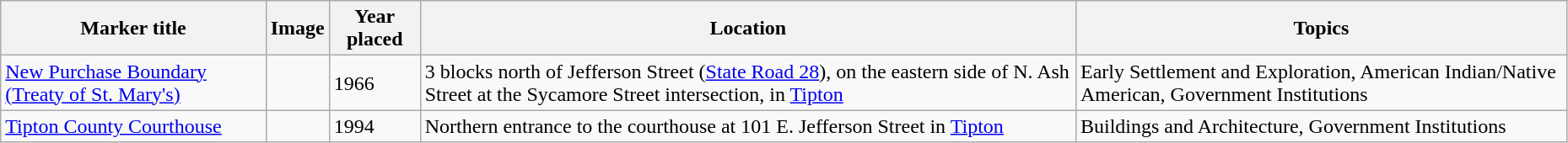<table class="wikitable sortable" style="width:98%">
<tr>
<th>Marker title</th>
<th class="unsortable">Image</th>
<th>Year placed</th>
<th>Location</th>
<th>Topics</th>
</tr>
<tr>
<td><a href='#'>New Purchase Boundary (Treaty of St. Mary's)</a></td>
<td></td>
<td>1966</td>
<td>3 blocks north of Jefferson Street (<a href='#'>State Road 28</a>), on the eastern side of N. Ash Street at the Sycamore Street intersection, in <a href='#'>Tipton</a><br><small></small></td>
<td>Early Settlement and Exploration, American Indian/Native American, Government Institutions</td>
</tr>
<tr ->
<td><a href='#'>Tipton County Courthouse</a></td>
<td></td>
<td>1994</td>
<td>Northern entrance to the courthouse at 101 E. Jefferson Street in <a href='#'>Tipton</a><br><small></small></td>
<td>Buildings and Architecture, Government Institutions</td>
</tr>
</table>
